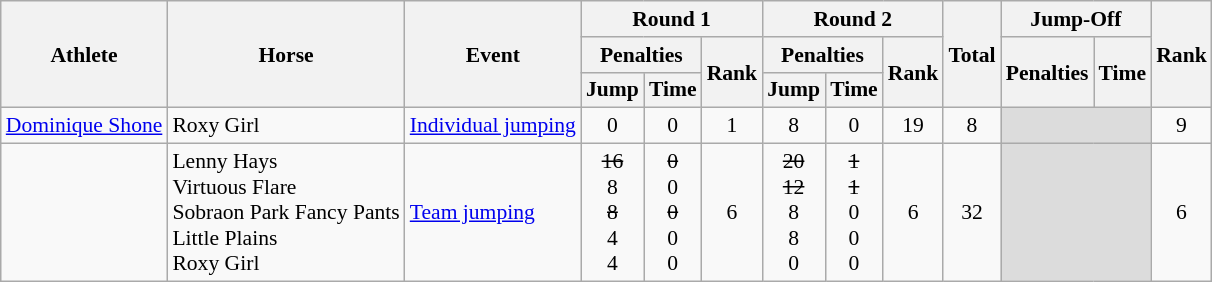<table class="wikitable" border="1" style="font-size:90%">
<tr>
<th rowspan=3>Athlete</th>
<th rowspan=3>Horse</th>
<th rowspan=3>Event</th>
<th colspan=3>Round 1</th>
<th colspan=3>Round 2</th>
<th rowspan=3>Total</th>
<th colspan=2>Jump-Off</th>
<th rowspan=3>Rank</th>
</tr>
<tr>
<th colspan=2>Penalties</th>
<th rowspan=2>Rank</th>
<th colspan=2>Penalties</th>
<th rowspan=2>Rank</th>
<th rowspan=2>Penalties</th>
<th rowspan=2>Time</th>
</tr>
<tr>
<th>Jump</th>
<th>Time</th>
<th>Jump</th>
<th>Time</th>
</tr>
<tr>
<td><a href='#'>Dominique Shone</a></td>
<td>Roxy Girl</td>
<td><a href='#'>Individual jumping</a></td>
<td align=center>0</td>
<td align=center>0</td>
<td align=center>1</td>
<td align=center>8</td>
<td align=center>0</td>
<td align=center>19</td>
<td align=center>8</td>
<td colspan=2 bgcolor=#DCDCDC></td>
<td align=center>9</td>
</tr>
<tr>
<td><br><br><br><br></td>
<td>Lenny Hays<br>Virtuous Flare<br>Sobraon Park Fancy Pants<br>Little Plains<br>Roxy Girl</td>
<td><a href='#'>Team jumping</a></td>
<td align=center><s>16</s><br>8<br><s>8</s><br>4<br>4</td>
<td align=center><s>0</s><br>0<br><s>0</s><br>0<br>0</td>
<td align=center>6</td>
<td align=center><s>20</s><br><s>12</s><br>8<br>8<br>0</td>
<td align=center><s>1</s><br><s>1</s><br>0<br>0<br>0</td>
<td align=center>6</td>
<td align=center>32</td>
<td colspan=2 bgcolor=#DCDCDC></td>
<td align=center>6</td>
</tr>
</table>
